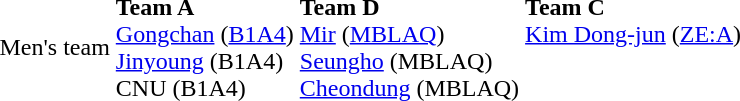<table>
<tr>
<td>Men's team</td>
<td><strong>Team A</strong><br><a href='#'>Gongchan</a> (<a href='#'>B1A4</a>)<br><a href='#'>Jinyoung</a> (B1A4)<br>CNU (B1A4)</td>
<td><strong>Team D</strong><br><a href='#'>Mir</a> (<a href='#'>MBLAQ</a>)<br><a href='#'>Seungho</a> (MBLAQ)<br><a href='#'>Cheondung</a> (MBLAQ)</td>
<td><strong>Team C</strong><br><a href='#'>Kim Dong-jun</a> (<a href='#'>ZE:A</a>)<br><br><br></td>
</tr>
</table>
